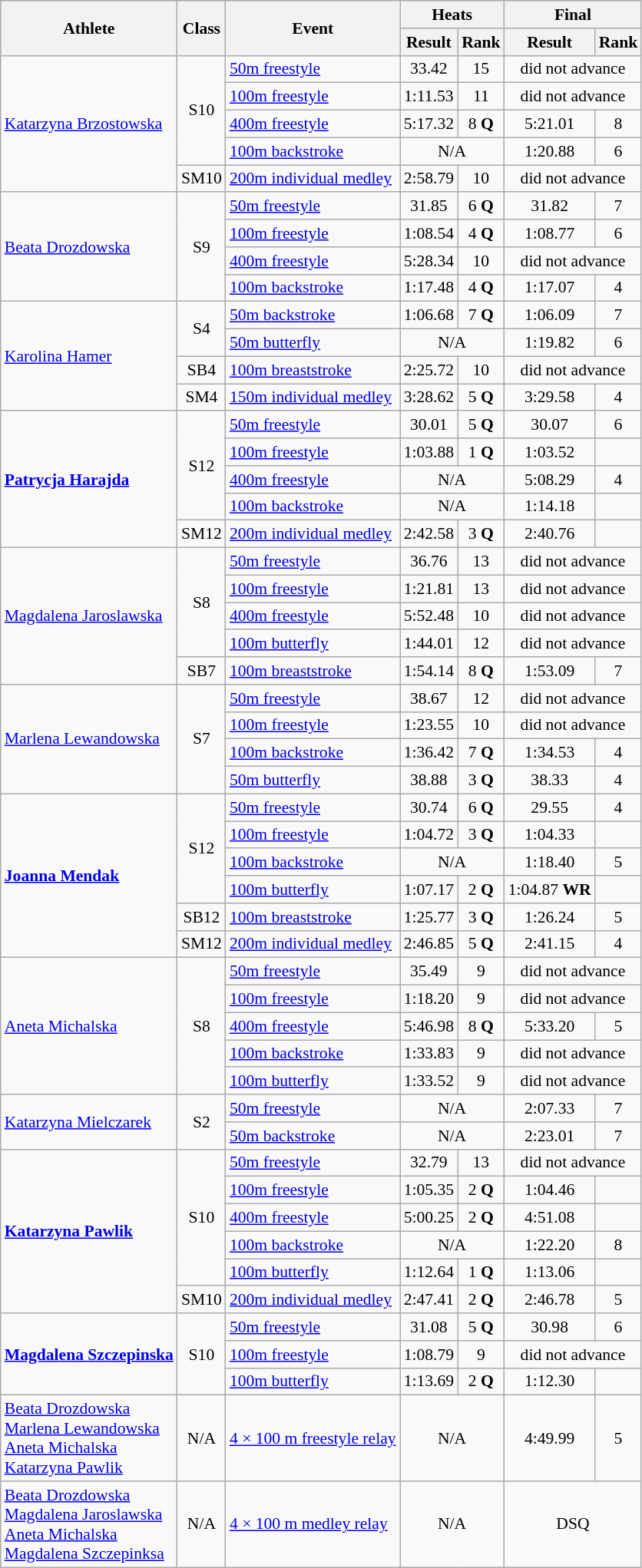<table class=wikitable style="font-size:90%">
<tr>
<th rowspan="2">Athlete</th>
<th rowspan="2">Class</th>
<th rowspan="2">Event</th>
<th colspan="2">Heats</th>
<th colspan="2">Final</th>
</tr>
<tr>
<th>Result</th>
<th>Rank</th>
<th>Result</th>
<th>Rank</th>
</tr>
<tr>
<td rowspan="5"><a href='#'>Katarzyna Brzostowska</a></td>
<td rowspan="4" style="text-align:center;">S10</td>
<td><a href='#'>50m freestyle</a></td>
<td style="text-align:center;">33.42</td>
<td style="text-align:center;">15</td>
<td style="text-align:center;" colspan="2">did not advance</td>
</tr>
<tr>
<td><a href='#'>100m freestyle</a></td>
<td style="text-align:center;">1:11.53</td>
<td style="text-align:center;">11</td>
<td style="text-align:center;" colspan="2">did not advance</td>
</tr>
<tr>
<td><a href='#'>400m freestyle</a></td>
<td style="text-align:center;">5:17.32</td>
<td style="text-align:center;">8 <strong>Q</strong></td>
<td style="text-align:center;">5:21.01</td>
<td style="text-align:center;">8</td>
</tr>
<tr>
<td><a href='#'>100m backstroke</a></td>
<td style="text-align:center;" colspan="2">N/A</td>
<td style="text-align:center;">1:20.88</td>
<td style="text-align:center;">6</td>
</tr>
<tr>
<td style="text-align:center;">SM10</td>
<td><a href='#'>200m individual medley</a></td>
<td style="text-align:center;">2:58.79</td>
<td style="text-align:center;">10</td>
<td style="text-align:center;" colspan="2">did not advance</td>
</tr>
<tr>
<td rowspan="4"><a href='#'>Beata Drozdowska</a></td>
<td rowspan="4" style="text-align:center;">S9</td>
<td><a href='#'>50m freestyle</a></td>
<td style="text-align:center;">31.85</td>
<td style="text-align:center;">6 <strong>Q</strong></td>
<td style="text-align:center;">31.82</td>
<td style="text-align:center;">7</td>
</tr>
<tr>
<td><a href='#'>100m freestyle</a></td>
<td style="text-align:center;">1:08.54</td>
<td style="text-align:center;">4 <strong>Q</strong></td>
<td style="text-align:center;">1:08.77</td>
<td style="text-align:center;">6</td>
</tr>
<tr>
<td><a href='#'>400m freestyle</a></td>
<td style="text-align:center;">5:28.34</td>
<td style="text-align:center;">10</td>
<td style="text-align:center;" colspan="2">did not advance</td>
</tr>
<tr>
<td><a href='#'>100m backstroke</a></td>
<td style="text-align:center;">1:17.48</td>
<td style="text-align:center;">4 <strong>Q</strong></td>
<td style="text-align:center;">1:17.07</td>
<td style="text-align:center;">4</td>
</tr>
<tr>
<td rowspan="4"><a href='#'>Karolina Hamer</a></td>
<td rowspan="2" style="text-align:center;">S4</td>
<td><a href='#'>50m backstroke</a></td>
<td style="text-align:center;">1:06.68</td>
<td style="text-align:center;">7 <strong>Q</strong></td>
<td style="text-align:center;">1:06.09</td>
<td style="text-align:center;">7</td>
</tr>
<tr>
<td><a href='#'>50m butterfly</a></td>
<td style="text-align:center;" colspan="2">N/A</td>
<td style="text-align:center;">1:19.82</td>
<td style="text-align:center;">6</td>
</tr>
<tr>
<td style="text-align:center;">SB4</td>
<td><a href='#'>100m breaststroke</a></td>
<td style="text-align:center;">2:25.72</td>
<td style="text-align:center;">10</td>
<td style="text-align:center;" colspan="2">did not advance</td>
</tr>
<tr>
<td style="text-align:center;">SM4</td>
<td><a href='#'>150m individual medley</a></td>
<td style="text-align:center;">3:28.62</td>
<td style="text-align:center;">5 <strong>Q</strong></td>
<td style="text-align:center;">3:29.58</td>
<td style="text-align:center;">4</td>
</tr>
<tr>
<td rowspan="5"><strong><a href='#'>Patrycja Harajda</a></strong></td>
<td rowspan="4" style="text-align:center;">S12</td>
<td><a href='#'>50m freestyle</a></td>
<td style="text-align:center;">30.01</td>
<td style="text-align:center;">5 <strong>Q</strong></td>
<td style="text-align:center;">30.07</td>
<td style="text-align:center;">6</td>
</tr>
<tr>
<td><a href='#'>100m freestyle</a></td>
<td style="text-align:center;">1:03.88</td>
<td style="text-align:center;">1 <strong>Q</strong></td>
<td style="text-align:center;">1:03.52</td>
<td style="text-align:center;"></td>
</tr>
<tr>
<td><a href='#'>400m freestyle</a></td>
<td style="text-align:center;" colspan="2">N/A</td>
<td style="text-align:center;">5:08.29</td>
<td style="text-align:center;">4</td>
</tr>
<tr>
<td><a href='#'>100m backstroke</a></td>
<td style="text-align:center;" colspan="2">N/A</td>
<td style="text-align:center;">1:14.18</td>
<td style="text-align:center;"></td>
</tr>
<tr>
<td style="text-align:center;">SM12</td>
<td><a href='#'>200m individual medley</a></td>
<td style="text-align:center;">2:42.58</td>
<td style="text-align:center;">3 <strong>Q</strong></td>
<td style="text-align:center;">2:40.76</td>
<td style="text-align:center;"></td>
</tr>
<tr>
<td rowspan="5"><a href='#'>Magdalena Jaroslawska</a></td>
<td rowspan="4" style="text-align:center;">S8</td>
<td><a href='#'>50m freestyle</a></td>
<td style="text-align:center;">36.76</td>
<td style="text-align:center;">13</td>
<td style="text-align:center;" colspan="2">did not advance</td>
</tr>
<tr>
<td><a href='#'>100m freestyle</a></td>
<td style="text-align:center;">1:21.81</td>
<td style="text-align:center;">13</td>
<td style="text-align:center;" colspan="2">did not advance</td>
</tr>
<tr>
<td><a href='#'>400m freestyle</a></td>
<td style="text-align:center;">5:52.48</td>
<td style="text-align:center;">10</td>
<td style="text-align:center;" colspan="2">did not advance</td>
</tr>
<tr>
<td><a href='#'>100m butterfly</a></td>
<td style="text-align:center;">1:44.01</td>
<td style="text-align:center;">12</td>
<td style="text-align:center;" colspan="2">did not advance</td>
</tr>
<tr>
<td style="text-align:center;">SB7</td>
<td><a href='#'>100m breaststroke</a></td>
<td style="text-align:center;">1:54.14</td>
<td style="text-align:center;">8 <strong>Q</strong></td>
<td style="text-align:center;">1:53.09</td>
<td style="text-align:center;">7</td>
</tr>
<tr>
<td rowspan="4"><a href='#'>Marlena Lewandowska</a></td>
<td rowspan="4" style="text-align:center;">S7</td>
<td><a href='#'>50m freestyle</a></td>
<td style="text-align:center;">38.67</td>
<td style="text-align:center;">12</td>
<td style="text-align:center;" colspan="2">did not advance</td>
</tr>
<tr>
<td><a href='#'>100m freestyle</a></td>
<td style="text-align:center;">1:23.55</td>
<td style="text-align:center;">10</td>
<td style="text-align:center;" colspan="2">did not advance</td>
</tr>
<tr>
<td><a href='#'>100m backstroke</a></td>
<td style="text-align:center;">1:36.42</td>
<td style="text-align:center;">7 <strong>Q</strong></td>
<td style="text-align:center;">1:34.53</td>
<td style="text-align:center;">4</td>
</tr>
<tr>
<td><a href='#'>50m butterfly</a></td>
<td style="text-align:center;">38.88</td>
<td style="text-align:center;">3 <strong>Q</strong></td>
<td style="text-align:center;">38.33</td>
<td style="text-align:center;">4</td>
</tr>
<tr>
<td rowspan="6"><strong><a href='#'>Joanna Mendak</a></strong></td>
<td rowspan="4" style="text-align:center;">S12</td>
<td><a href='#'>50m freestyle</a></td>
<td style="text-align:center;">30.74</td>
<td style="text-align:center;">6 <strong>Q</strong></td>
<td style="text-align:center;">29.55</td>
<td style="text-align:center;">4</td>
</tr>
<tr>
<td><a href='#'>100m freestyle</a></td>
<td style="text-align:center;">1:04.72</td>
<td style="text-align:center;">3 <strong>Q</strong></td>
<td style="text-align:center;">1:04.33</td>
<td style="text-align:center;"></td>
</tr>
<tr>
<td><a href='#'>100m backstroke</a></td>
<td style="text-align:center;" colspan="2">N/A</td>
<td style="text-align:center;">1:18.40</td>
<td style="text-align:center;">5</td>
</tr>
<tr>
<td><a href='#'>100m butterfly</a></td>
<td style="text-align:center;">1:07.17</td>
<td style="text-align:center;">2 <strong>Q</strong></td>
<td style="text-align:center;">1:04.87 <strong>WR</strong></td>
<td style="text-align:center;"></td>
</tr>
<tr>
<td style="text-align:center;">SB12</td>
<td><a href='#'>100m breaststroke</a></td>
<td style="text-align:center;">1:25.77</td>
<td style="text-align:center;">3 <strong>Q</strong></td>
<td style="text-align:center;">1:26.24</td>
<td style="text-align:center;">5</td>
</tr>
<tr>
<td style="text-align:center;">SM12</td>
<td><a href='#'>200m individual medley</a></td>
<td style="text-align:center;">2:46.85</td>
<td style="text-align:center;">5 <strong>Q</strong></td>
<td style="text-align:center;">2:41.15</td>
<td style="text-align:center;">4</td>
</tr>
<tr>
<td rowspan="5"><a href='#'>Aneta Michalska</a></td>
<td rowspan="5" style="text-align:center;">S8</td>
<td><a href='#'>50m freestyle</a></td>
<td style="text-align:center;">35.49</td>
<td style="text-align:center;">9</td>
<td style="text-align:center;" colspan="2">did not advance</td>
</tr>
<tr>
<td><a href='#'>100m freestyle</a></td>
<td style="text-align:center;">1:18.20</td>
<td style="text-align:center;">9</td>
<td style="text-align:center;" colspan="2">did not advance</td>
</tr>
<tr>
<td><a href='#'>400m freestyle</a></td>
<td style="text-align:center;">5:46.98</td>
<td style="text-align:center;">8 <strong>Q</strong></td>
<td style="text-align:center;">5:33.20</td>
<td style="text-align:center;">5</td>
</tr>
<tr>
<td><a href='#'>100m backstroke</a></td>
<td style="text-align:center;">1:33.83</td>
<td style="text-align:center;">9</td>
<td style="text-align:center;" colspan="2">did not advance</td>
</tr>
<tr>
<td><a href='#'>100m butterfly</a></td>
<td style="text-align:center;">1:33.52</td>
<td style="text-align:center;">9</td>
<td style="text-align:center;" colspan="2">did not advance</td>
</tr>
<tr>
<td rowspan="2"><a href='#'>Katarzyna Mielczarek</a></td>
<td rowspan="2" style="text-align:center;">S2</td>
<td><a href='#'>50m freestyle</a></td>
<td style="text-align:center;" colspan="2">N/A</td>
<td style="text-align:center;">2:07.33</td>
<td style="text-align:center;">7</td>
</tr>
<tr>
<td><a href='#'>50m backstroke</a></td>
<td style="text-align:center;" colspan="2">N/A</td>
<td style="text-align:center;">2:23.01</td>
<td style="text-align:center;">7</td>
</tr>
<tr>
<td rowspan="6"><strong><a href='#'>Katarzyna Pawlik</a></strong></td>
<td rowspan="5" style="text-align:center;">S10</td>
<td><a href='#'>50m freestyle</a></td>
<td style="text-align:center;">32.79</td>
<td style="text-align:center;">13</td>
<td style="text-align:center;" colspan="2">did not advance</td>
</tr>
<tr>
<td><a href='#'>100m freestyle</a></td>
<td style="text-align:center;">1:05.35</td>
<td style="text-align:center;">2 <strong>Q</strong></td>
<td style="text-align:center;">1:04.46</td>
<td style="text-align:center;"></td>
</tr>
<tr>
<td><a href='#'>400m freestyle</a></td>
<td style="text-align:center;">5:00.25</td>
<td style="text-align:center;">2 <strong>Q</strong></td>
<td style="text-align:center;">4:51.08</td>
<td style="text-align:center;"></td>
</tr>
<tr>
<td><a href='#'>100m backstroke</a></td>
<td style="text-align:center;" colspan="2">N/A</td>
<td style="text-align:center;">1:22.20</td>
<td style="text-align:center;">8</td>
</tr>
<tr>
<td><a href='#'>100m butterfly</a></td>
<td style="text-align:center;">1:12.64</td>
<td style="text-align:center;">1 <strong>Q</strong></td>
<td style="text-align:center;">1:13.06</td>
<td style="text-align:center;"></td>
</tr>
<tr>
<td style="text-align:center;">SM10</td>
<td><a href='#'>200m individual medley</a></td>
<td style="text-align:center;">2:47.41</td>
<td style="text-align:center;">2 <strong>Q</strong></td>
<td style="text-align:center;">2:46.78</td>
<td style="text-align:center;">5</td>
</tr>
<tr>
<td rowspan="3"><strong><a href='#'>Magdalena Szczepinska</a></strong></td>
<td rowspan="3" style="text-align:center;">S10</td>
<td><a href='#'>50m freestyle</a></td>
<td style="text-align:center;">31.08</td>
<td style="text-align:center;">5 <strong>Q</strong></td>
<td style="text-align:center;">30.98</td>
<td style="text-align:center;">6</td>
</tr>
<tr>
<td><a href='#'>100m freestyle</a></td>
<td style="text-align:center;">1:08.79</td>
<td style="text-align:center;">9</td>
<td style="text-align:center;" colspan="2">did not advance</td>
</tr>
<tr>
<td><a href='#'>100m butterfly</a></td>
<td style="text-align:center;">1:13.69</td>
<td style="text-align:center;">2 <strong>Q</strong></td>
<td style="text-align:center;">1:12.30</td>
<td style="text-align:center;"></td>
</tr>
<tr>
<td><a href='#'>Beata Drozdowska</a><br> <a href='#'>Marlena Lewandowska</a><br> <a href='#'>Aneta Michalska</a><br> <a href='#'>Katarzyna Pawlik</a></td>
<td style="text-align:center;">N/A</td>
<td><a href='#'>4 × 100 m freestyle relay</a></td>
<td style="text-align:center;" colspan="2">N/A</td>
<td style="text-align:center;">4:49.99</td>
<td style="text-align:center;">5</td>
</tr>
<tr>
<td><a href='#'>Beata Drozdowska</a><br> <a href='#'>Magdalena Jaroslawska</a><br> <a href='#'>Aneta Michalska</a><br> <a href='#'>Magdalena Szczepinksa</a></td>
<td style="text-align:center;">N/A</td>
<td><a href='#'>4 × 100 m medley relay</a></td>
<td style="text-align:center;" colspan="2">N/A</td>
<td style="text-align:center;" colspan="2">DSQ</td>
</tr>
</table>
